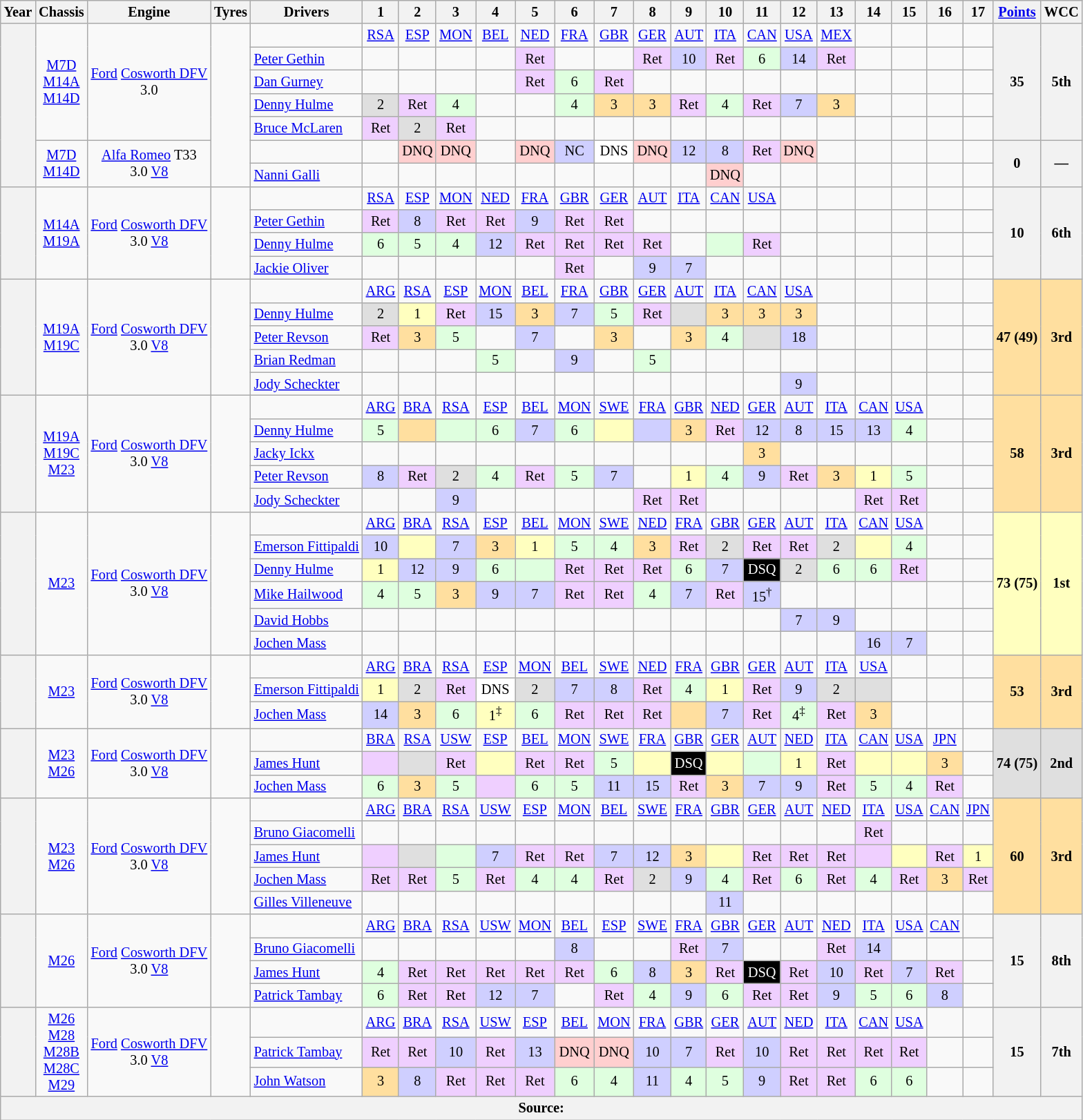<table class="wikitable" style="text-align:center; font-size:85%">
<tr>
<th>Year</th>
<th>Chassis</th>
<th>Engine</th>
<th>Tyres</th>
<th>Drivers</th>
<th>1</th>
<th>2</th>
<th>3</th>
<th>4</th>
<th>5</th>
<th>6</th>
<th>7</th>
<th>8</th>
<th>9</th>
<th>10</th>
<th>11</th>
<th>12</th>
<th>13</th>
<th>14</th>
<th>15</th>
<th>16</th>
<th>17</th>
<th><a href='#'>Points</a></th>
<th>WCC</th>
</tr>
<tr>
<th rowspan=7></th>
<td rowspan=5><a href='#'>M7D</a><br><a href='#'>M14A</a><br><a href='#'>M14D</a></td>
<td rowspan=5><a href='#'>Ford</a> <a href='#'>Cosworth DFV</a><br>3.0</td>
<td rowspan=7></td>
<td></td>
<td><a href='#'>RSA</a></td>
<td><a href='#'>ESP</a></td>
<td><a href='#'>MON</a></td>
<td><a href='#'>BEL</a></td>
<td><a href='#'>NED</a></td>
<td><a href='#'>FRA</a></td>
<td><a href='#'>GBR</a></td>
<td><a href='#'>GER</a></td>
<td><a href='#'>AUT</a></td>
<td><a href='#'>ITA</a></td>
<td><a href='#'>CAN</a></td>
<td><a href='#'>USA</a></td>
<td><a href='#'>MEX</a></td>
<td></td>
<td></td>
<td></td>
<td></td>
<th rowspan=5>35</th>
<th rowspan=5>5th</th>
</tr>
<tr>
<td align="left"> <a href='#'>Peter Gethin</a></td>
<td></td>
<td></td>
<td></td>
<td></td>
<td style="background:#efcfff">Ret</td>
<td></td>
<td></td>
<td style="background:#efcfff">Ret</td>
<td style="background:#cfcfff">10</td>
<td style="background:#efcfff">Ret</td>
<td style="background:#dfffdf">6</td>
<td style="background:#cfcfff">14</td>
<td style="background:#efcfff">Ret</td>
<td></td>
<td></td>
<td></td>
<td></td>
</tr>
<tr>
<td align="left"> <a href='#'>Dan Gurney</a></td>
<td></td>
<td></td>
<td></td>
<td></td>
<td style="background:#efcfff">Ret</td>
<td style="background:#dfffdf">6</td>
<td style="background:#efcfff">Ret</td>
<td></td>
<td></td>
<td></td>
<td></td>
<td></td>
<td></td>
<td></td>
<td></td>
<td></td>
<td></td>
</tr>
<tr>
<td align="left"> <a href='#'>Denny Hulme</a></td>
<td style="background:#dfdfdf">2</td>
<td style="background:#efcfff">Ret</td>
<td style="background:#dfffdf">4</td>
<td></td>
<td></td>
<td style="background:#dfffdf">4</td>
<td style="background:#ffdf9f">3</td>
<td style="background:#ffdf9f">3</td>
<td style="background:#efcfff">Ret</td>
<td style="background:#dfffdf">4</td>
<td style="background:#efcfff">Ret</td>
<td style="background:#cfcfff">7</td>
<td style="background:#ffdf9f">3</td>
<td></td>
<td></td>
<td></td>
<td></td>
</tr>
<tr>
<td align="left"> <a href='#'>Bruce McLaren</a></td>
<td style="background:#efcfff">Ret</td>
<td style="background:#dfdfdf">2</td>
<td style="background:#efcfff">Ret</td>
<td></td>
<td></td>
<td></td>
<td></td>
<td></td>
<td></td>
<td></td>
<td></td>
<td></td>
<td></td>
<td></td>
<td></td>
<td></td>
<td></td>
</tr>
<tr>
<td rowspan=2><a href='#'>M7D</a><br><a href='#'>M14D</a></td>
<td rowspan=2><a href='#'>Alfa Romeo</a> T33<br>3.0 <a href='#'>V8</a></td>
<td align="left"></td>
<td></td>
<td style="background:#ffcfcf">DNQ</td>
<td style="background:#ffcfcf">DNQ</td>
<td></td>
<td style="background:#ffcfcf">DNQ</td>
<td style="background:#cfcfff">NC</td>
<td style="background:#ffffff">DNS</td>
<td style="background:#ffcfcf">DNQ</td>
<td style="background:#cfcfff">12</td>
<td style="background:#cfcfff">8</td>
<td style="background:#efcfff">Ret</td>
<td style="background:#ffcfcf">DNQ</td>
<td></td>
<td></td>
<td></td>
<td></td>
<td></td>
<th rowspan=2>0</th>
<th rowspan=2>—</th>
</tr>
<tr>
<td align="left"> <a href='#'>Nanni Galli</a></td>
<td></td>
<td></td>
<td></td>
<td></td>
<td></td>
<td></td>
<td></td>
<td></td>
<td></td>
<td style="background:#ffcfcf">DNQ</td>
<td></td>
<td></td>
<td></td>
<td></td>
<td></td>
<td></td>
<td></td>
</tr>
<tr>
<th rowspan=4></th>
<td rowspan=4><a href='#'>M14A</a><br><a href='#'>M19A</a></td>
<td rowspan=4><a href='#'>Ford</a> <a href='#'>Cosworth DFV</a><br>3.0 <a href='#'>V8</a></td>
<td rowspan=4></td>
<td></td>
<td><a href='#'>RSA</a></td>
<td><a href='#'>ESP</a></td>
<td><a href='#'>MON</a></td>
<td><a href='#'>NED</a></td>
<td><a href='#'>FRA</a></td>
<td><a href='#'>GBR</a></td>
<td><a href='#'>GER</a></td>
<td><a href='#'>AUT</a></td>
<td><a href='#'>ITA</a></td>
<td><a href='#'>CAN</a></td>
<td><a href='#'>USA</a></td>
<td></td>
<td></td>
<td></td>
<td></td>
<td></td>
<td></td>
<th rowspan=4>10</th>
<th rowspan=4>6th</th>
</tr>
<tr>
<td align="left"> <a href='#'>Peter Gethin</a></td>
<td style="background:#efcfff">Ret</td>
<td style="background:#cfcfff">8</td>
<td style="background:#efcfff">Ret</td>
<td style="background:#efcfff">Ret</td>
<td style="background:#cfcfff">9</td>
<td style="background:#efcfff">Ret</td>
<td style="background:#efcfff">Ret</td>
<td></td>
<td></td>
<td></td>
<td></td>
<td></td>
<td></td>
<td></td>
<td></td>
<td></td>
<td></td>
</tr>
<tr>
<td align="left"> <a href='#'>Denny Hulme</a></td>
<td style="background:#dfffdf">6</td>
<td style="background:#dfffdf">5</td>
<td style="background:#dfffdf">4</td>
<td style="background:#cfcfff">12</td>
<td style="background:#efcfff">Ret</td>
<td style="background:#efcfff">Ret</td>
<td style="background:#efcfff">Ret</td>
<td style="background:#efcfff">Ret</td>
<td></td>
<td style="background:#dfffdf"></td>
<td style="background:#efcfff">Ret</td>
<td></td>
<td></td>
<td></td>
<td></td>
<td></td>
<td></td>
</tr>
<tr>
<td align="left"> <a href='#'>Jackie Oliver</a></td>
<td></td>
<td></td>
<td></td>
<td></td>
<td></td>
<td style="background:#efcfff">Ret</td>
<td></td>
<td style="background:#cfcfff">9</td>
<td style="background:#cfcfff">7</td>
<td></td>
<td></td>
<td></td>
<td></td>
<td></td>
<td></td>
<td></td>
<td></td>
</tr>
<tr>
<th rowspan=5></th>
<td rowspan=5><a href='#'>M19A</a><br><a href='#'>M19C</a></td>
<td rowspan=5><a href='#'>Ford</a> <a href='#'>Cosworth DFV</a><br>3.0 <a href='#'>V8</a></td>
<td rowspan=5></td>
<td></td>
<td><a href='#'>ARG</a></td>
<td><a href='#'>RSA</a></td>
<td><a href='#'>ESP</a></td>
<td><a href='#'>MON</a></td>
<td><a href='#'>BEL</a></td>
<td><a href='#'>FRA</a></td>
<td><a href='#'>GBR</a></td>
<td><a href='#'>GER</a></td>
<td><a href='#'>AUT</a></td>
<td><a href='#'>ITA</a></td>
<td><a href='#'>CAN</a></td>
<td><a href='#'>USA</a></td>
<td></td>
<td></td>
<td></td>
<td></td>
<td></td>
<td rowspan=5 style="background:#ffdf9f"><strong>47 (49)</strong></td>
<td rowspan=5 style="background:#ffdf9f"><strong>3rd</strong></td>
</tr>
<tr>
<td align="left"> <a href='#'>Denny Hulme</a></td>
<td style="background:#dfdfdf">2</td>
<td style="background:#ffffbf">1</td>
<td style="background:#efcfff">Ret</td>
<td style="background:#cfcfff">15</td>
<td style="background:#ffdf9f">3</td>
<td style="background:#cfcfff">7</td>
<td style="background:#dfffdf">5</td>
<td style="background:#efcfff">Ret</td>
<td style="background:#dfdfdf"></td>
<td style="background:#ffdf9f">3</td>
<td style="background:#ffdf9f">3</td>
<td style="background:#ffdf9f">3</td>
<td></td>
<td></td>
<td></td>
<td></td>
<td></td>
</tr>
<tr>
<td align="left"> <a href='#'>Peter Revson</a></td>
<td style="background:#efcfff">Ret</td>
<td style="background:#ffdf9f">3</td>
<td style="background:#dfffdf">5</td>
<td></td>
<td style="background:#cfcfff">7</td>
<td></td>
<td style="background:#ffdf9f">3</td>
<td></td>
<td style="background:#ffdf9f">3</td>
<td style="background:#dfffdf">4</td>
<td style="background:#dfdfdf"></td>
<td style="background:#cfcfff">18</td>
<td></td>
<td></td>
<td></td>
<td></td>
<td></td>
</tr>
<tr>
<td align="left"> <a href='#'>Brian Redman</a></td>
<td></td>
<td></td>
<td></td>
<td style="background:#dfffdf">5</td>
<td></td>
<td style="background:#cfcfff">9</td>
<td></td>
<td style="background:#dfffdf">5</td>
<td></td>
<td></td>
<td></td>
<td></td>
<td></td>
<td></td>
<td></td>
<td></td>
<td></td>
</tr>
<tr>
<td align="left"> <a href='#'>Jody Scheckter</a></td>
<td></td>
<td></td>
<td></td>
<td></td>
<td></td>
<td></td>
<td></td>
<td></td>
<td></td>
<td></td>
<td></td>
<td style="background:#cfcfff">9</td>
<td></td>
<td></td>
<td></td>
<td></td>
<td></td>
</tr>
<tr>
<th rowspan=5></th>
<td rowspan=5><a href='#'>M19A</a><br><a href='#'>M19C</a><br><a href='#'>M23</a></td>
<td rowspan=5><a href='#'>Ford</a> <a href='#'>Cosworth DFV</a><br>3.0 <a href='#'>V8</a></td>
<td rowspan=5></td>
<td></td>
<td><a href='#'>ARG</a></td>
<td><a href='#'>BRA</a></td>
<td><a href='#'>RSA</a></td>
<td><a href='#'>ESP</a></td>
<td><a href='#'>BEL</a></td>
<td><a href='#'>MON</a></td>
<td><a href='#'>SWE</a></td>
<td><a href='#'>FRA</a></td>
<td><a href='#'>GBR</a></td>
<td><a href='#'>NED</a></td>
<td><a href='#'>GER</a></td>
<td><a href='#'>AUT</a></td>
<td><a href='#'>ITA</a></td>
<td><a href='#'>CAN</a></td>
<td><a href='#'>USA</a></td>
<td></td>
<td></td>
<td rowspan=5 style="background:#ffdf9f"><strong>58</strong></td>
<td rowspan=5 style="background:#ffdf9f"><strong>3rd</strong></td>
</tr>
<tr>
<td align="left"> <a href='#'>Denny Hulme</a></td>
<td style="background:#dfffdf">5</td>
<td style="background:#ffdf9f"></td>
<td style="background:#dfffdf"></td>
<td style="background:#dfffdf">6</td>
<td style="background:#cfcfff">7</td>
<td style="background:#dfffdf">6</td>
<td style="background:#ffffbf"></td>
<td style="background:#cfcfff"></td>
<td style="background:#ffdf9f">3</td>
<td style="background:#efcfff">Ret</td>
<td style="background:#cfcfff">12</td>
<td style="background:#cfcfff">8</td>
<td style="background:#cfcfff">15</td>
<td style="background:#cfcfff">13</td>
<td style="background:#dfffdf">4</td>
<td></td>
<td></td>
</tr>
<tr>
<td align="left"> <a href='#'>Jacky Ickx</a></td>
<td></td>
<td></td>
<td></td>
<td></td>
<td></td>
<td></td>
<td></td>
<td></td>
<td></td>
<td></td>
<td style="background:#ffdf9f">3</td>
<td></td>
<td></td>
<td></td>
<td></td>
<td></td>
<td></td>
</tr>
<tr>
<td align="left"> <a href='#'>Peter Revson</a></td>
<td style="background:#cfcfff">8</td>
<td style="background:#efcfff">Ret</td>
<td style="background:#dfdfdf">2</td>
<td style="background:#dfffdf">4</td>
<td style="background:#efcfff">Ret</td>
<td style="background:#dfffdf">5</td>
<td style="background:#cfcfff">7</td>
<td></td>
<td style="background:#ffffbf">1</td>
<td style="background:#dfffdf">4</td>
<td style="background:#cfcfff">9</td>
<td style="background:#efcfff">Ret</td>
<td style="background:#ffdf9f">3</td>
<td style="background:#ffffbf">1</td>
<td style="background:#dfffdf">5</td>
<td></td>
<td></td>
</tr>
<tr>
<td align="left"> <a href='#'>Jody Scheckter</a></td>
<td></td>
<td></td>
<td style="background:#cfcfff">9</td>
<td></td>
<td></td>
<td></td>
<td></td>
<td style="background:#efcfff">Ret</td>
<td style="background:#efcfff">Ret</td>
<td></td>
<td></td>
<td></td>
<td></td>
<td style="background:#efcfff">Ret</td>
<td style="background:#efcfff">Ret</td>
<td></td>
<td></td>
</tr>
<tr>
<th rowspan=6></th>
<td rowspan=6><a href='#'>M23</a></td>
<td rowspan=6><a href='#'>Ford</a> <a href='#'>Cosworth DFV</a><br>3.0 <a href='#'>V8</a></td>
<td rowspan=6></td>
<td></td>
<td><a href='#'>ARG</a></td>
<td><a href='#'>BRA</a></td>
<td><a href='#'>RSA</a></td>
<td><a href='#'>ESP</a></td>
<td><a href='#'>BEL</a></td>
<td><a href='#'>MON</a></td>
<td><a href='#'>SWE</a></td>
<td><a href='#'>NED</a></td>
<td><a href='#'>FRA</a></td>
<td><a href='#'>GBR</a></td>
<td><a href='#'>GER</a></td>
<td><a href='#'>AUT</a></td>
<td><a href='#'>ITA</a></td>
<td><a href='#'>CAN</a></td>
<td><a href='#'>USA</a></td>
<td></td>
<td></td>
<td rowspan=6 style="background:#ffffbf"><strong>73 (75)</strong></td>
<td rowspan=6 style="background:#ffffbf"><strong>1st</strong></td>
</tr>
<tr>
<td align="left"> <a href='#'>Emerson Fittipaldi</a></td>
<td style="background:#cfcfff">10</td>
<td style="background:#ffffbf"></td>
<td style="background:#cfcfff">7</td>
<td style="background:#ffdf9f">3</td>
<td style="background:#ffffbf">1</td>
<td style="background:#dfffdf">5</td>
<td style="background:#dfffdf">4</td>
<td style="background:#ffdf9f">3</td>
<td style="background:#efcfff">Ret</td>
<td style="background:#dfdfdf">2</td>
<td style="background:#efcfff">Ret</td>
<td style="background:#efcfff">Ret</td>
<td style="background:#dfdfdf">2</td>
<td style="background:#ffffbf"></td>
<td style="background:#dfffdf">4</td>
<td></td>
<td></td>
</tr>
<tr>
<td align="left"> <a href='#'>Denny Hulme</a></td>
<td style="background:#ffffbf">1</td>
<td style="background:#cfcfff">12</td>
<td style="background:#cfcfff">9</td>
<td style="background:#dfffdf">6</td>
<td style="background:#dfffdf"></td>
<td style="background:#efcfff">Ret</td>
<td style="background:#efcfff">Ret</td>
<td style="background:#efcfff">Ret</td>
<td style="background:#dfffdf">6</td>
<td style="background:#cfcfff">7</td>
<td style="background:#000000; color:white">DSQ</td>
<td style="background:#dfdfdf">2</td>
<td style="background:#dfffdf">6</td>
<td style="background:#dfffdf">6</td>
<td style="background:#efcfff">Ret</td>
<td></td>
<td></td>
</tr>
<tr>
<td align="left"> <a href='#'>Mike Hailwood</a></td>
<td style="background:#dfffdf">4</td>
<td style="background:#dfffdf">5</td>
<td style="background:#ffdf9f">3</td>
<td style="background:#cfcfff">9</td>
<td style="background:#cfcfff">7</td>
<td style="background:#efcfff">Ret</td>
<td style="background:#efcfff">Ret</td>
<td style="background:#dfffdf">4</td>
<td style="background:#cfcfff">7</td>
<td style="background:#efcfff">Ret</td>
<td style="background:#cfcfff">15<sup>†</sup></td>
<td></td>
<td></td>
<td></td>
<td></td>
<td></td>
<td></td>
</tr>
<tr>
<td align="left"> <a href='#'>David Hobbs</a></td>
<td></td>
<td></td>
<td></td>
<td></td>
<td></td>
<td></td>
<td></td>
<td></td>
<td></td>
<td></td>
<td></td>
<td style="background:#cfcfff">7</td>
<td style="background:#cfcfff">9</td>
<td></td>
<td></td>
<td></td>
<td></td>
</tr>
<tr>
<td align="left"> <a href='#'>Jochen Mass</a></td>
<td></td>
<td></td>
<td></td>
<td></td>
<td></td>
<td></td>
<td></td>
<td></td>
<td></td>
<td></td>
<td></td>
<td></td>
<td></td>
<td style="background:#cfcfff">16</td>
<td style="background:#cfcfff">7</td>
<td></td>
<td></td>
</tr>
<tr>
<th rowspan=3></th>
<td rowspan=3><a href='#'>M23</a></td>
<td rowspan=3><a href='#'>Ford</a> <a href='#'>Cosworth DFV</a><br>3.0 <a href='#'>V8</a></td>
<td rowspan=3></td>
<td></td>
<td><a href='#'>ARG</a></td>
<td><a href='#'>BRA</a></td>
<td><a href='#'>RSA</a></td>
<td><a href='#'>ESP</a></td>
<td><a href='#'>MON</a></td>
<td><a href='#'>BEL</a></td>
<td><a href='#'>SWE</a></td>
<td><a href='#'>NED</a></td>
<td><a href='#'>FRA</a></td>
<td><a href='#'>GBR</a></td>
<td><a href='#'>GER</a></td>
<td><a href='#'>AUT</a></td>
<td><a href='#'>ITA</a></td>
<td><a href='#'>USA</a></td>
<td></td>
<td></td>
<td></td>
<td rowspan=3 style="background:#ffdf9f"><strong>53</strong></td>
<td rowspan=3 style="background:#ffdf9f"><strong>3rd</strong></td>
</tr>
<tr>
<td align="left"> <a href='#'>Emerson Fittipaldi</a></td>
<td style="background:#ffffbf">1</td>
<td style="background:#dfdfdf">2</td>
<td style="background:#efcfff">Ret</td>
<td style="background:#ffffff">DNS</td>
<td style="background:#dfdfdf">2</td>
<td style="background:#cfcfff">7</td>
<td style="background:#cfcfff">8</td>
<td style="background:#efcfff">Ret</td>
<td style="background:#dfffdf">4</td>
<td style="background:#ffffbf">1</td>
<td style="background:#efcfff">Ret</td>
<td style="background:#cfcfff">9</td>
<td style="background:#dfdfdf">2</td>
<td style="background:#dfdfdf"></td>
<td></td>
<td></td>
<td></td>
</tr>
<tr>
<td align="left"> <a href='#'>Jochen Mass</a></td>
<td style="background:#cfcfff">14</td>
<td style="background:#ffdf9f">3</td>
<td style="background:#dfffdf">6</td>
<td style="background:#ffffbf">1<sup>‡</sup></td>
<td style="background:#dfffdf">6</td>
<td style="background:#efcfff">Ret</td>
<td style="background:#efcfff">Ret</td>
<td style="background:#efcfff">Ret</td>
<td style="background:#ffdf9f"></td>
<td style="background:#cfcfff">7</td>
<td style="background:#efcfff">Ret</td>
<td style="background:#dfffdf">4<sup>‡</sup></td>
<td style="background:#efcfff">Ret</td>
<td style="background:#ffdf9f">3</td>
<td></td>
<td></td>
<td></td>
</tr>
<tr>
<th rowspan=3></th>
<td rowspan=3><a href='#'>M23</a><br><a href='#'>M26</a></td>
<td rowspan=3><a href='#'>Ford</a> <a href='#'>Cosworth DFV</a><br>3.0 <a href='#'>V8</a></td>
<td rowspan=3></td>
<td></td>
<td><a href='#'>BRA</a></td>
<td><a href='#'>RSA</a></td>
<td><a href='#'>USW</a></td>
<td><a href='#'>ESP</a></td>
<td><a href='#'>BEL</a></td>
<td><a href='#'>MON</a></td>
<td><a href='#'>SWE</a></td>
<td><a href='#'>FRA</a></td>
<td><a href='#'>GBR</a></td>
<td><a href='#'>GER</a></td>
<td><a href='#'>AUT</a></td>
<td><a href='#'>NED</a></td>
<td><a href='#'>ITA</a></td>
<td><a href='#'>CAN</a></td>
<td><a href='#'>USA</a></td>
<td><a href='#'>JPN</a></td>
<td></td>
<td rowspan=3 style="background:#dfdfdf"><strong>74 (75)</strong></td>
<td rowspan=3 style="background:#dfdfdf"><strong>2nd</strong></td>
</tr>
<tr>
<td align="left"> <a href='#'>James Hunt</a></td>
<td style="background:#efcfff"></td>
<td style="background:#dfdfdf"></td>
<td style="background:#efcfff">Ret</td>
<td style="background:#ffffbf"></td>
<td style="background:#efcfff">Ret</td>
<td style="background:#efcfff">Ret</td>
<td style="background:#dfffdf">5</td>
<td style="background:#ffffbf"></td>
<td style="background:#000000; color:white">DSQ</td>
<td style="background:#ffffbf"></td>
<td style="background:#dfffdf"></td>
<td style="background:#ffffbf">1</td>
<td style="background:#efcfff">Ret</td>
<td style="background:#ffffbf"></td>
<td style="background:#ffffbf"></td>
<td style="background:#ffdf9f">3</td>
<td></td>
</tr>
<tr>
<td align="left"> <a href='#'>Jochen Mass</a></td>
<td style="background:#dfffdf">6</td>
<td style="background:#ffdf9f">3</td>
<td style="background:#dfffdf">5</td>
<td style="background:#efcfff"></td>
<td style="background:#dfffdf">6</td>
<td style="background:#dfffdf">5</td>
<td style="background:#cfcfff">11</td>
<td style="background:#cfcfff">15</td>
<td style="background:#efcfff">Ret</td>
<td style="background:#ffdf9f">3</td>
<td style="background:#cfcfff">7</td>
<td style="background:#cfcfff">9</td>
<td style="background:#efcfff">Ret</td>
<td style="background:#dfffdf">5</td>
<td style="background:#dfffdf">4</td>
<td style="background:#efcfff">Ret</td>
<td></td>
</tr>
<tr>
<th rowspan=5></th>
<td rowspan=5><a href='#'>M23</a><br><a href='#'>M26</a></td>
<td rowspan=5><a href='#'>Ford</a> <a href='#'>Cosworth DFV</a><br>3.0 <a href='#'>V8</a></td>
<td rowspan=5></td>
<td></td>
<td><a href='#'>ARG</a></td>
<td><a href='#'>BRA</a></td>
<td><a href='#'>RSA</a></td>
<td><a href='#'>USW</a></td>
<td><a href='#'>ESP</a></td>
<td><a href='#'>MON</a></td>
<td><a href='#'>BEL</a></td>
<td><a href='#'>SWE</a></td>
<td><a href='#'>FRA</a></td>
<td><a href='#'>GBR</a></td>
<td><a href='#'>GER</a></td>
<td><a href='#'>AUT</a></td>
<td><a href='#'>NED</a></td>
<td><a href='#'>ITA</a></td>
<td><a href='#'>USA</a></td>
<td><a href='#'>CAN</a></td>
<td><a href='#'>JPN</a></td>
<td rowspan=5 style="background:#ffdf9f"><strong>60</strong></td>
<td rowspan=5 style="background:#ffdf9f"><strong>3rd</strong></td>
</tr>
<tr>
<td align="left"> <a href='#'>Bruno Giacomelli</a></td>
<td></td>
<td></td>
<td></td>
<td></td>
<td></td>
<td></td>
<td></td>
<td></td>
<td></td>
<td></td>
<td></td>
<td></td>
<td></td>
<td style="background:#efcfff">Ret</td>
<td></td>
<td></td>
<td></td>
</tr>
<tr>
<td align="left"> <a href='#'>James Hunt</a></td>
<td style="background:#efcfff"></td>
<td style="background:#dfdfdf"></td>
<td style="background:#dfffdf"></td>
<td style="background:#cfcfff">7</td>
<td style="background:#efcfff">Ret</td>
<td style="background:#efcfff">Ret</td>
<td style="background:#cfcfff">7</td>
<td style="background:#cfcfff">12</td>
<td style="background:#ffdf9f">3</td>
<td style="background:#ffffbf"></td>
<td style="background:#efcfff">Ret</td>
<td style="background:#efcfff">Ret</td>
<td style="background:#efcfff">Ret</td>
<td style="background:#efcfff"></td>
<td style="background:#ffffbf"></td>
<td style="background:#efcfff">Ret</td>
<td style="background:#ffffbf">1</td>
</tr>
<tr>
<td align="left"> <a href='#'>Jochen Mass</a></td>
<td style="background:#efcfff">Ret</td>
<td style="background:#efcfff">Ret</td>
<td style="background:#dfffdf">5</td>
<td style="background:#efcfff">Ret</td>
<td style="background:#dfffdf">4</td>
<td style="background:#dfffdf">4</td>
<td style="background:#efcfff">Ret</td>
<td style="background:#dfdfdf">2</td>
<td style="background:#cfcfff">9</td>
<td style="background:#dfffdf">4</td>
<td style="background:#efcfff">Ret</td>
<td style="background:#dfffdf">6</td>
<td style="background:#efcfff">Ret</td>
<td style="background:#dfffdf">4</td>
<td style="background:#efcfff">Ret</td>
<td style="background:#ffdf9f">3</td>
<td style="background:#efcfff">Ret</td>
</tr>
<tr>
<td align="left"> <a href='#'>Gilles Villeneuve</a></td>
<td></td>
<td></td>
<td></td>
<td></td>
<td></td>
<td></td>
<td></td>
<td></td>
<td></td>
<td style="background:#cfcfff">11</td>
<td></td>
<td></td>
<td></td>
<td></td>
<td></td>
<td></td>
<td></td>
</tr>
<tr>
<th rowspan=4></th>
<td rowspan=4><a href='#'>M26</a></td>
<td rowspan=4><a href='#'>Ford</a> <a href='#'>Cosworth DFV</a><br>3.0 <a href='#'>V8</a></td>
<td rowspan=4></td>
<td></td>
<td><a href='#'>ARG</a></td>
<td><a href='#'>BRA</a></td>
<td><a href='#'>RSA</a></td>
<td><a href='#'>USW</a></td>
<td><a href='#'>MON</a></td>
<td><a href='#'>BEL</a></td>
<td><a href='#'>ESP</a></td>
<td><a href='#'>SWE</a></td>
<td><a href='#'>FRA</a></td>
<td><a href='#'>GBR</a></td>
<td><a href='#'>GER</a></td>
<td><a href='#'>AUT</a></td>
<td><a href='#'>NED</a></td>
<td><a href='#'>ITA</a></td>
<td><a href='#'>USA</a></td>
<td><a href='#'>CAN</a></td>
<td></td>
<th rowspan=4>15</th>
<th rowspan=4>8th</th>
</tr>
<tr>
<td align="left"> <a href='#'>Bruno Giacomelli</a></td>
<td></td>
<td></td>
<td></td>
<td></td>
<td></td>
<td style="background:#cfcfff">8</td>
<td></td>
<td></td>
<td style="background:#efcfff">Ret</td>
<td style="background:#cfcfff">7</td>
<td></td>
<td></td>
<td style="background:#efcfff">Ret</td>
<td style="background:#cfcfff">14</td>
<td></td>
<td></td>
<td></td>
</tr>
<tr>
<td align="left"> <a href='#'>James Hunt</a></td>
<td style="background:#dfffdf">4</td>
<td style="background:#efcfff">Ret</td>
<td style="background:#efcfff">Ret</td>
<td style="background:#efcfff">Ret</td>
<td style="background:#efcfff">Ret</td>
<td style="background:#efcfff">Ret</td>
<td style="background:#dfffdf">6</td>
<td style="background:#cfcfff">8</td>
<td style="background:#ffdf9f">3</td>
<td style="background:#efcfff">Ret</td>
<td style="background:#000000; color:white">DSQ</td>
<td style="background:#efcfff">Ret</td>
<td style="background:#cfcfff">10</td>
<td style="background:#efcfff">Ret</td>
<td style="background:#cfcfff">7</td>
<td style="background:#efcfff">Ret</td>
<td></td>
</tr>
<tr>
<td align="left"> <a href='#'>Patrick Tambay</a></td>
<td style="background:#dfffdf">6</td>
<td style="background:#efcfff">Ret</td>
<td style="background:#efcfff">Ret</td>
<td style="background:#cfcfff">12</td>
<td style="background:#cfcfff">7</td>
<td></td>
<td style="background:#efcfff">Ret</td>
<td style="background:#dfffdf">4</td>
<td style="background:#cfcfff">9</td>
<td style="background:#dfffdf">6</td>
<td style="background:#efcfff">Ret</td>
<td style="background:#efcfff">Ret</td>
<td style="background:#cfcfff">9</td>
<td style="background:#dfffdf">5</td>
<td style="background:#dfffdf">6</td>
<td style="background:#cfcfff">8</td>
<td></td>
</tr>
<tr>
<th rowspan=3></th>
<td rowspan=3><a href='#'>M26</a><br><a href='#'>M28</a><br><a href='#'>M28B</a><br><a href='#'>M28C</a><br><a href='#'>M29</a></td>
<td rowspan=3><a href='#'>Ford</a> <a href='#'>Cosworth DFV</a><br>3.0 <a href='#'>V8</a></td>
<td rowspan=3></td>
<td></td>
<td><a href='#'>ARG</a></td>
<td><a href='#'>BRA</a></td>
<td><a href='#'>RSA</a></td>
<td><a href='#'>USW</a></td>
<td><a href='#'>ESP</a></td>
<td><a href='#'>BEL</a></td>
<td><a href='#'>MON</a></td>
<td><a href='#'>FRA</a></td>
<td><a href='#'>GBR</a></td>
<td><a href='#'>GER</a></td>
<td><a href='#'>AUT</a></td>
<td><a href='#'>NED</a></td>
<td><a href='#'>ITA</a></td>
<td><a href='#'>CAN</a></td>
<td><a href='#'>USA</a></td>
<td></td>
<td></td>
<th rowspan=3>15</th>
<th rowspan=3>7th</th>
</tr>
<tr>
<td align="left"> <a href='#'>Patrick Tambay</a></td>
<td style="background:#efcfff">Ret</td>
<td style="background:#efcfff">Ret</td>
<td style="background:#cfcfff">10</td>
<td style="background:#efcfff">Ret</td>
<td style="background:#cfcfff">13</td>
<td style="background:#ffcfcf">DNQ</td>
<td style="background:#ffcfcf">DNQ</td>
<td style="background:#cfcfff">10</td>
<td style="background:#cfcfff">7</td>
<td style="background:#efcfff">Ret</td>
<td style="background:#cfcfff">10</td>
<td style="background:#efcfff">Ret</td>
<td style="background:#efcfff">Ret</td>
<td style="background:#efcfff">Ret</td>
<td style="background:#efcfff">Ret</td>
<td></td>
<td></td>
</tr>
<tr>
<td align="left"> <a href='#'>John Watson</a></td>
<td style="background:#ffdf9f">3</td>
<td style="background:#cfcfff">8</td>
<td style="background:#efcfff">Ret</td>
<td style="background:#efcfff">Ret</td>
<td style="background:#efcfff">Ret</td>
<td style="background:#dfffdf">6</td>
<td style="background:#dfffdf">4</td>
<td style="background:#cfcfff">11</td>
<td style="background:#dfffdf">4</td>
<td style="background:#dfffdf">5</td>
<td style="background:#cfcfff">9</td>
<td style="background:#efcfff">Ret</td>
<td style="background:#efcfff">Ret</td>
<td style="background:#dfffdf">6</td>
<td style="background:#dfffdf">6</td>
<td></td>
<td></td>
</tr>
<tr>
<th colspan="24">Source:</th>
</tr>
</table>
